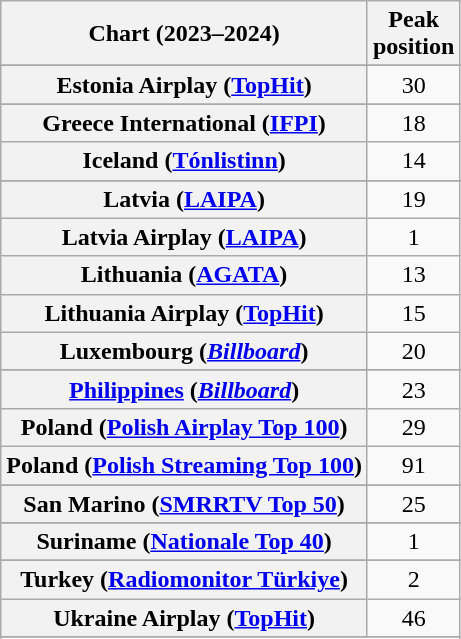<table class="wikitable sortable plainrowheaders" style="text-align:center">
<tr>
<th scope="col">Chart (2023–2024)</th>
<th scope="col">Peak<br>position</th>
</tr>
<tr>
</tr>
<tr>
</tr>
<tr>
</tr>
<tr>
</tr>
<tr>
</tr>
<tr>
</tr>
<tr>
</tr>
<tr>
</tr>
<tr>
<th scope="row">Estonia Airplay (<a href='#'>TopHit</a>)</th>
<td>30</td>
</tr>
<tr>
</tr>
<tr>
</tr>
<tr>
</tr>
<tr>
<th scope="row">Greece International (<a href='#'>IFPI</a>)</th>
<td>18</td>
</tr>
<tr>
<th scope="row">Iceland (<a href='#'>Tónlistinn</a>)</th>
<td>14</td>
</tr>
<tr>
</tr>
<tr>
<th scope="row">Latvia (<a href='#'>LAIPA</a>)</th>
<td>19</td>
</tr>
<tr>
<th scope="row">Latvia Airplay (<a href='#'>LAIPA</a>)</th>
<td>1</td>
</tr>
<tr>
<th scope="row">Lithuania (<a href='#'>AGATA</a>)</th>
<td>13</td>
</tr>
<tr>
<th scope="row">Lithuania Airplay (<a href='#'>TopHit</a>)</th>
<td>15</td>
</tr>
<tr>
<th scope="row">Luxembourg (<em><a href='#'>Billboard</a></em>)</th>
<td>20</td>
</tr>
<tr>
</tr>
<tr>
</tr>
<tr>
</tr>
<tr>
<th scope="row"><a href='#'>Philippines</a> (<em><a href='#'>Billboard</a></em>)</th>
<td>23</td>
</tr>
<tr>
<th scope="row">Poland (<a href='#'>Polish Airplay Top 100</a>)</th>
<td>29</td>
</tr>
<tr>
<th scope="row">Poland (<a href='#'>Polish Streaming Top 100</a>)</th>
<td>91</td>
</tr>
<tr>
</tr>
<tr>
</tr>
<tr>
<th scope="row">San Marino (<a href='#'>SMRRTV Top 50</a>)</th>
<td>25</td>
</tr>
<tr>
</tr>
<tr>
<th scope="row">Suriname (<a href='#'>Nationale Top 40</a>)</th>
<td>1</td>
</tr>
<tr>
</tr>
<tr>
</tr>
<tr>
<th scope="row">Turkey (<a href='#'>Radiomonitor Türkiye</a>)</th>
<td>2</td>
</tr>
<tr>
<th scope="row">Ukraine Airplay (<a href='#'>TopHit</a>)<br></th>
<td>46</td>
</tr>
<tr>
</tr>
<tr>
</tr>
<tr>
</tr>
<tr>
</tr>
<tr>
</tr>
<tr>
</tr>
<tr>
</tr>
<tr>
</tr>
</table>
